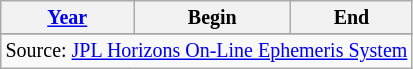<table class="wikitable" style="text-align: center; font-size:smaller;">
<tr>
<th><a href='#'>Year</a></th>
<th>Begin</th>
<th>End</th>
</tr>
<tr>
</tr>
<tr>
</tr>
<tr>
</tr>
<tr>
</tr>
<tr>
</tr>
<tr>
</tr>
<tr>
</tr>
<tr>
</tr>
<tr>
</tr>
<tr>
</tr>
<tr>
</tr>
<tr>
</tr>
<tr>
</tr>
<tr>
</tr>
<tr>
</tr>
<tr>
</tr>
<tr>
</tr>
<tr>
</tr>
<tr>
</tr>
<tr>
</tr>
<tr>
</tr>
<tr>
</tr>
<tr>
</tr>
<tr>
</tr>
<tr>
</tr>
<tr>
</tr>
<tr>
</tr>
<tr>
</tr>
<tr>
</tr>
<tr>
</tr>
<tr>
<td colspan=3>Source: <a href='#'>JPL Horizons On-Line Ephemeris System</a></td>
</tr>
</table>
